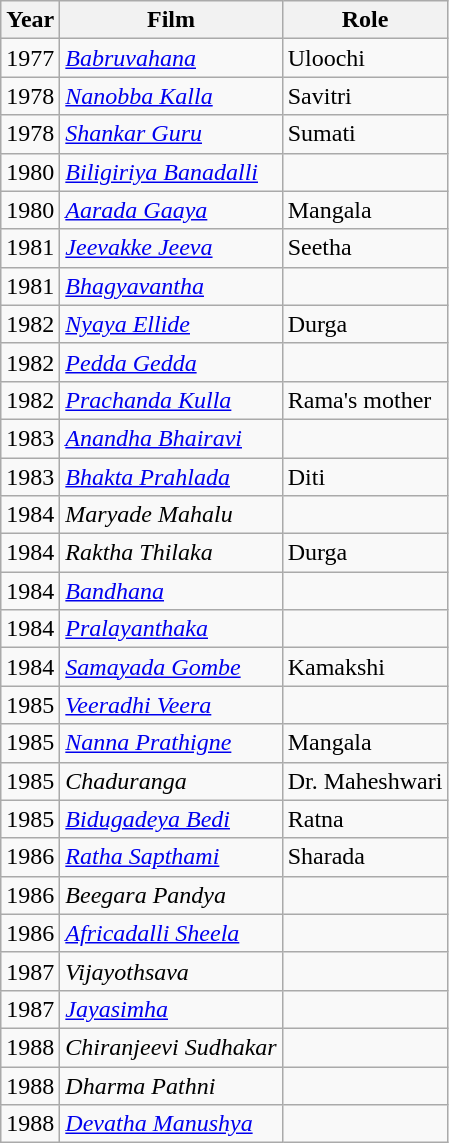<table class="wikitable sortable">
<tr>
<th>Year</th>
<th>Film</th>
<th>Role</th>
</tr>
<tr>
<td>1977</td>
<td><em><a href='#'>Babruvahana</a></em></td>
<td>Uloochi</td>
</tr>
<tr>
<td>1978</td>
<td><em><a href='#'>Nanobba Kalla</a></em></td>
<td>Savitri</td>
</tr>
<tr>
<td>1978</td>
<td><em><a href='#'>Shankar Guru</a></em></td>
<td>Sumati</td>
</tr>
<tr>
<td>1980</td>
<td><em><a href='#'>Biligiriya Banadalli</a></em></td>
<td></td>
</tr>
<tr>
<td>1980</td>
<td><em><a href='#'>Aarada Gaaya</a></em></td>
<td>Mangala</td>
</tr>
<tr>
<td>1981</td>
<td><em><a href='#'>Jeevakke Jeeva</a></em></td>
<td>Seetha</td>
</tr>
<tr>
<td>1981</td>
<td><em><a href='#'>Bhagyavantha</a></em></td>
<td></td>
</tr>
<tr>
<td>1982</td>
<td><em><a href='#'>Nyaya Ellide</a></em></td>
<td>Durga</td>
</tr>
<tr>
<td>1982</td>
<td><em><a href='#'>Pedda Gedda</a></em></td>
<td></td>
</tr>
<tr>
<td>1982</td>
<td><em><a href='#'>Prachanda Kulla</a></em></td>
<td>Rama's mother</td>
</tr>
<tr>
<td>1983</td>
<td><em><a href='#'>Anandha Bhairavi</a></em></td>
<td></td>
</tr>
<tr>
<td>1983</td>
<td><em><a href='#'>Bhakta Prahlada</a></em></td>
<td>Diti</td>
</tr>
<tr>
<td>1984</td>
<td><em>Maryade Mahalu</em></td>
<td></td>
</tr>
<tr>
<td>1984</td>
<td><em>Raktha Thilaka</em></td>
<td>Durga</td>
</tr>
<tr>
<td>1984</td>
<td><em><a href='#'>Bandhana</a></em></td>
<td></td>
</tr>
<tr>
<td>1984</td>
<td><em><a href='#'>Pralayanthaka</a></em></td>
<td></td>
</tr>
<tr>
<td>1984</td>
<td><em><a href='#'>Samayada Gombe</a></em></td>
<td>Kamakshi</td>
</tr>
<tr>
<td>1985</td>
<td><em><a href='#'>Veeradhi Veera</a></em></td>
<td></td>
</tr>
<tr>
<td>1985</td>
<td><em><a href='#'>Nanna Prathigne</a></em></td>
<td>Mangala</td>
</tr>
<tr>
<td>1985</td>
<td><em>Chaduranga</em></td>
<td>Dr. Maheshwari</td>
</tr>
<tr>
<td>1985</td>
<td><em><a href='#'>Bidugadeya Bedi</a></em></td>
<td>Ratna</td>
</tr>
<tr>
<td>1986</td>
<td><em><a href='#'>Ratha Sapthami</a></em></td>
<td>Sharada</td>
</tr>
<tr>
<td>1986</td>
<td><em>Beegara Pandya</em></td>
<td></td>
</tr>
<tr>
<td>1986</td>
<td><em><a href='#'>Africadalli Sheela</a></em></td>
<td></td>
</tr>
<tr>
<td>1987</td>
<td><em>Vijayothsava</em></td>
<td></td>
</tr>
<tr>
<td>1987</td>
<td><em><a href='#'>Jayasimha</a></em></td>
<td></td>
</tr>
<tr>
<td>1988</td>
<td><em>Chiranjeevi Sudhakar</em></td>
<td></td>
</tr>
<tr>
<td>1988</td>
<td><em>Dharma Pathni</em></td>
<td></td>
</tr>
<tr>
<td>1988</td>
<td><em><a href='#'>Devatha Manushya</a></em></td>
<td></td>
</tr>
</table>
